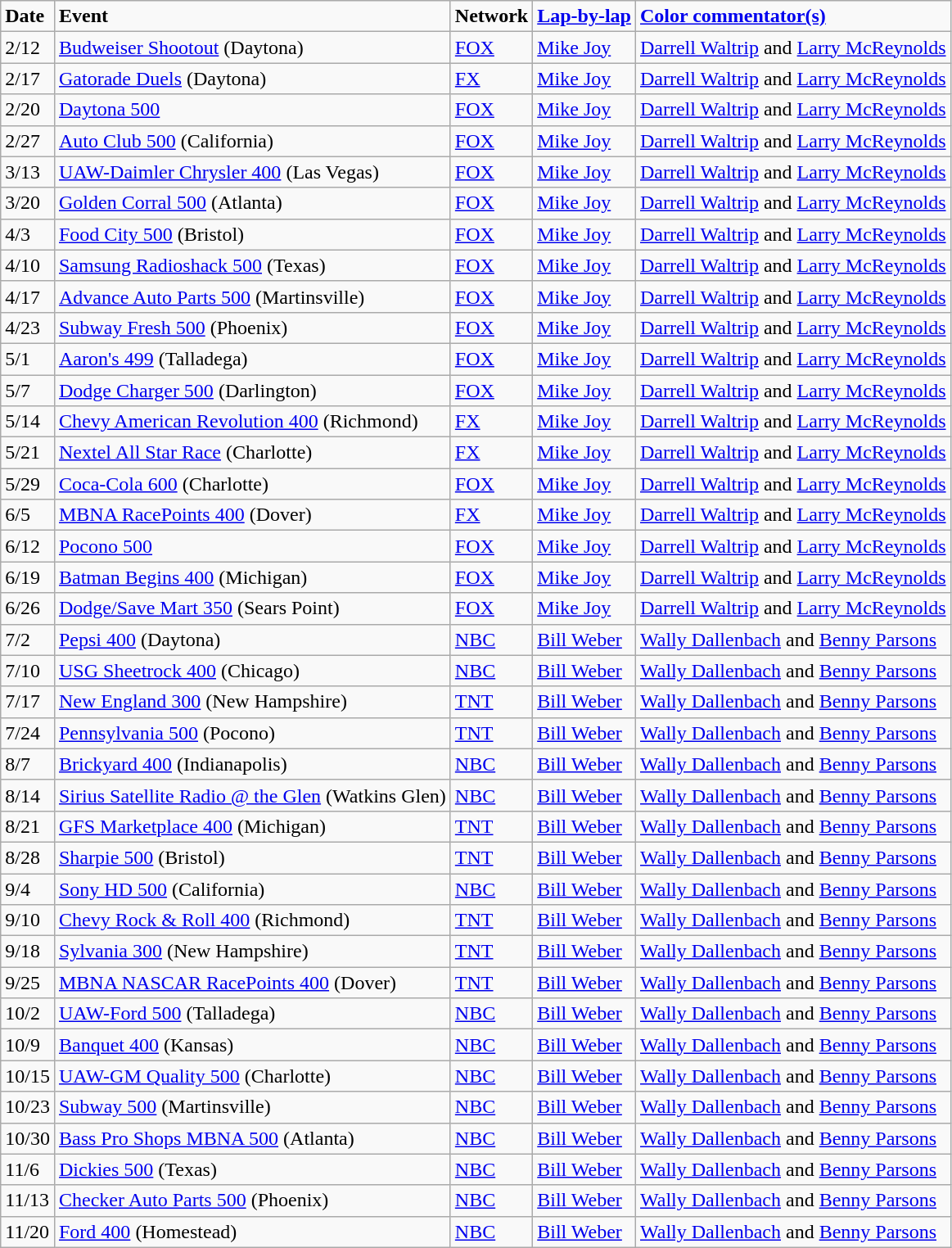<table class=wikitable>
<tr>
<td><strong>Date</strong></td>
<td><strong>Event</strong></td>
<td><strong>Network</strong></td>
<td><strong><a href='#'>Lap-by-lap</a></strong></td>
<td><strong><a href='#'>Color commentator(s)</a></strong></td>
</tr>
<tr>
<td>2/12</td>
<td><a href='#'>Budweiser Shootout</a> (Daytona)</td>
<td><a href='#'>FOX</a></td>
<td><a href='#'>Mike Joy</a></td>
<td><a href='#'>Darrell Waltrip</a> and <a href='#'>Larry McReynolds</a></td>
</tr>
<tr>
<td>2/17</td>
<td><a href='#'>Gatorade Duels</a> (Daytona)</td>
<td><a href='#'>FX</a></td>
<td><a href='#'>Mike Joy</a></td>
<td><a href='#'>Darrell Waltrip</a> and <a href='#'>Larry McReynolds</a></td>
</tr>
<tr>
<td>2/20</td>
<td><a href='#'>Daytona 500</a></td>
<td><a href='#'>FOX</a></td>
<td><a href='#'>Mike Joy</a></td>
<td><a href='#'>Darrell Waltrip</a> and <a href='#'>Larry McReynolds</a></td>
</tr>
<tr>
<td>2/27</td>
<td><a href='#'>Auto Club 500</a> (California)</td>
<td><a href='#'>FOX</a></td>
<td><a href='#'>Mike Joy</a></td>
<td><a href='#'>Darrell Waltrip</a> and <a href='#'>Larry McReynolds</a></td>
</tr>
<tr>
<td>3/13</td>
<td><a href='#'>UAW-Daimler Chrysler 400</a>  (Las Vegas)</td>
<td><a href='#'>FOX</a></td>
<td><a href='#'>Mike Joy</a></td>
<td><a href='#'>Darrell Waltrip</a> and <a href='#'>Larry McReynolds</a></td>
</tr>
<tr>
<td>3/20</td>
<td><a href='#'>Golden Corral 500</a> (Atlanta)</td>
<td><a href='#'>FOX</a></td>
<td><a href='#'>Mike Joy</a></td>
<td><a href='#'>Darrell Waltrip</a> and <a href='#'>Larry McReynolds</a></td>
</tr>
<tr>
<td>4/3</td>
<td><a href='#'>Food City 500</a> (Bristol)</td>
<td><a href='#'>FOX</a></td>
<td><a href='#'>Mike Joy</a></td>
<td><a href='#'>Darrell Waltrip</a> and <a href='#'>Larry McReynolds</a></td>
</tr>
<tr>
<td>4/10</td>
<td><a href='#'>Samsung Radioshack 500</a> (Texas)</td>
<td><a href='#'>FOX</a></td>
<td><a href='#'>Mike Joy</a></td>
<td><a href='#'>Darrell Waltrip</a> and <a href='#'>Larry McReynolds</a></td>
</tr>
<tr>
<td>4/17</td>
<td><a href='#'>Advance Auto Parts 500</a> (Martinsville)</td>
<td><a href='#'>FOX</a></td>
<td><a href='#'>Mike Joy</a></td>
<td><a href='#'>Darrell Waltrip</a> and <a href='#'>Larry McReynolds</a></td>
</tr>
<tr>
<td>4/23</td>
<td><a href='#'>Subway Fresh 500</a> (Phoenix)</td>
<td><a href='#'>FOX</a></td>
<td><a href='#'>Mike Joy</a></td>
<td><a href='#'>Darrell Waltrip</a> and <a href='#'>Larry McReynolds</a></td>
</tr>
<tr>
<td>5/1</td>
<td><a href='#'>Aaron's 499</a> (Talladega)</td>
<td><a href='#'>FOX</a></td>
<td><a href='#'>Mike Joy</a></td>
<td><a href='#'>Darrell Waltrip</a> and <a href='#'>Larry McReynolds</a></td>
</tr>
<tr>
<td>5/7</td>
<td><a href='#'>Dodge Charger 500</a> (Darlington)</td>
<td><a href='#'>FOX</a></td>
<td><a href='#'>Mike Joy</a></td>
<td><a href='#'>Darrell Waltrip</a> and <a href='#'>Larry McReynolds</a></td>
</tr>
<tr>
<td>5/14</td>
<td><a href='#'>Chevy American Revolution 400</a> (Richmond)</td>
<td><a href='#'>FX</a></td>
<td><a href='#'>Mike Joy</a></td>
<td><a href='#'>Darrell Waltrip</a> and <a href='#'>Larry McReynolds</a></td>
</tr>
<tr>
<td>5/21</td>
<td><a href='#'>Nextel All Star Race</a> (Charlotte)</td>
<td><a href='#'>FX</a></td>
<td><a href='#'>Mike Joy</a></td>
<td><a href='#'>Darrell Waltrip</a> and <a href='#'>Larry McReynolds</a></td>
</tr>
<tr>
<td>5/29</td>
<td><a href='#'>Coca-Cola 600</a> (Charlotte)</td>
<td><a href='#'>FOX</a></td>
<td><a href='#'>Mike Joy</a></td>
<td><a href='#'>Darrell Waltrip</a> and <a href='#'>Larry McReynolds</a></td>
</tr>
<tr>
<td>6/5</td>
<td><a href='#'>MBNA RacePoints 400</a> (Dover)</td>
<td><a href='#'>FX</a></td>
<td><a href='#'>Mike Joy</a></td>
<td><a href='#'>Darrell Waltrip</a> and <a href='#'>Larry McReynolds</a></td>
</tr>
<tr>
<td>6/12</td>
<td><a href='#'>Pocono 500</a></td>
<td><a href='#'>FOX</a></td>
<td><a href='#'>Mike Joy</a></td>
<td><a href='#'>Darrell Waltrip</a> and <a href='#'>Larry McReynolds</a></td>
</tr>
<tr>
<td>6/19</td>
<td><a href='#'>Batman Begins 400</a> (Michigan)</td>
<td><a href='#'>FOX</a></td>
<td><a href='#'>Mike Joy</a></td>
<td><a href='#'>Darrell Waltrip</a> and <a href='#'>Larry McReynolds</a></td>
</tr>
<tr>
<td>6/26</td>
<td><a href='#'>Dodge/Save Mart 350</a> (Sears Point)</td>
<td><a href='#'>FOX</a></td>
<td><a href='#'>Mike Joy</a></td>
<td><a href='#'>Darrell Waltrip</a> and <a href='#'>Larry McReynolds</a></td>
</tr>
<tr>
<td>7/2</td>
<td><a href='#'>Pepsi 400</a> (Daytona)</td>
<td><a href='#'>NBC</a></td>
<td><a href='#'>Bill Weber</a></td>
<td><a href='#'>Wally Dallenbach</a> and <a href='#'>Benny Parsons</a></td>
</tr>
<tr>
<td>7/10</td>
<td><a href='#'>USG Sheetrock 400</a> (Chicago)</td>
<td><a href='#'>NBC</a></td>
<td><a href='#'>Bill Weber</a></td>
<td><a href='#'>Wally Dallenbach</a> and <a href='#'>Benny Parsons</a></td>
</tr>
<tr>
<td>7/17</td>
<td><a href='#'>New England 300</a> (New Hampshire)</td>
<td><a href='#'>TNT</a></td>
<td><a href='#'>Bill Weber</a></td>
<td><a href='#'>Wally Dallenbach</a> and <a href='#'>Benny Parsons</a></td>
</tr>
<tr>
<td>7/24</td>
<td><a href='#'>Pennsylvania 500</a> (Pocono)</td>
<td><a href='#'>TNT</a></td>
<td><a href='#'>Bill Weber</a></td>
<td><a href='#'>Wally Dallenbach</a> and <a href='#'>Benny Parsons</a></td>
</tr>
<tr>
<td>8/7</td>
<td><a href='#'>Brickyard 400</a> (Indianapolis)</td>
<td><a href='#'>NBC</a></td>
<td><a href='#'>Bill Weber</a></td>
<td><a href='#'>Wally Dallenbach</a> and <a href='#'>Benny Parsons</a></td>
</tr>
<tr>
<td>8/14</td>
<td><a href='#'>Sirius Satellite Radio @ the Glen</a> (Watkins Glen)</td>
<td><a href='#'>NBC</a></td>
<td><a href='#'>Bill Weber</a></td>
<td><a href='#'>Wally Dallenbach</a> and <a href='#'>Benny Parsons</a></td>
</tr>
<tr>
<td>8/21</td>
<td><a href='#'>GFS Marketplace 400</a> (Michigan)</td>
<td><a href='#'>TNT</a></td>
<td><a href='#'>Bill Weber</a></td>
<td><a href='#'>Wally Dallenbach</a> and <a href='#'>Benny Parsons</a></td>
</tr>
<tr>
<td>8/28</td>
<td><a href='#'>Sharpie 500</a> (Bristol)</td>
<td><a href='#'>TNT</a></td>
<td><a href='#'>Bill Weber</a></td>
<td><a href='#'>Wally Dallenbach</a> and <a href='#'>Benny Parsons</a></td>
</tr>
<tr>
<td>9/4</td>
<td><a href='#'>Sony HD 500</a> (California)</td>
<td><a href='#'>NBC</a></td>
<td><a href='#'>Bill Weber</a></td>
<td><a href='#'>Wally Dallenbach</a> and <a href='#'>Benny Parsons</a></td>
</tr>
<tr>
<td>9/10</td>
<td><a href='#'>Chevy Rock & Roll 400</a> (Richmond)</td>
<td><a href='#'>TNT</a></td>
<td><a href='#'>Bill Weber</a></td>
<td><a href='#'>Wally Dallenbach</a> and <a href='#'>Benny Parsons</a></td>
</tr>
<tr>
<td>9/18</td>
<td><a href='#'>Sylvania 300</a> (New Hampshire)</td>
<td><a href='#'>TNT</a></td>
<td><a href='#'>Bill Weber</a></td>
<td><a href='#'>Wally Dallenbach</a> and <a href='#'>Benny Parsons</a></td>
</tr>
<tr>
<td>9/25</td>
<td><a href='#'>MBNA NASCAR RacePoints 400</a> (Dover)</td>
<td><a href='#'>TNT</a></td>
<td><a href='#'>Bill Weber</a></td>
<td><a href='#'>Wally Dallenbach</a> and <a href='#'>Benny Parsons</a></td>
</tr>
<tr>
<td>10/2</td>
<td><a href='#'>UAW-Ford 500</a> (Talladega)</td>
<td><a href='#'>NBC</a></td>
<td><a href='#'>Bill Weber</a></td>
<td><a href='#'>Wally Dallenbach</a> and <a href='#'>Benny Parsons</a></td>
</tr>
<tr>
<td>10/9</td>
<td><a href='#'>Banquet 400</a> (Kansas)</td>
<td><a href='#'>NBC</a></td>
<td><a href='#'>Bill Weber</a></td>
<td><a href='#'>Wally Dallenbach</a> and <a href='#'>Benny Parsons</a></td>
</tr>
<tr>
<td>10/15</td>
<td><a href='#'>UAW-GM Quality 500</a> (Charlotte)</td>
<td><a href='#'>NBC</a></td>
<td><a href='#'>Bill Weber</a></td>
<td><a href='#'>Wally Dallenbach</a> and <a href='#'>Benny Parsons</a></td>
</tr>
<tr>
<td>10/23</td>
<td><a href='#'>Subway 500</a> (Martinsville)</td>
<td><a href='#'>NBC</a></td>
<td><a href='#'>Bill Weber</a></td>
<td><a href='#'>Wally Dallenbach</a> and <a href='#'>Benny Parsons</a></td>
</tr>
<tr>
<td>10/30</td>
<td><a href='#'>Bass Pro Shops MBNA 500</a> (Atlanta)</td>
<td><a href='#'>NBC</a></td>
<td><a href='#'>Bill Weber</a></td>
<td><a href='#'>Wally Dallenbach</a> and <a href='#'>Benny Parsons</a></td>
</tr>
<tr>
<td>11/6</td>
<td><a href='#'>Dickies 500</a> (Texas)</td>
<td><a href='#'>NBC</a></td>
<td><a href='#'>Bill Weber</a></td>
<td><a href='#'>Wally Dallenbach</a> and <a href='#'>Benny Parsons</a></td>
</tr>
<tr>
<td>11/13</td>
<td><a href='#'>Checker Auto Parts 500</a> (Phoenix)</td>
<td><a href='#'>NBC</a></td>
<td><a href='#'>Bill Weber</a></td>
<td><a href='#'>Wally Dallenbach</a> and <a href='#'>Benny Parsons</a></td>
</tr>
<tr>
<td>11/20</td>
<td><a href='#'>Ford 400</a> (Homestead)</td>
<td><a href='#'>NBC</a></td>
<td><a href='#'>Bill Weber</a></td>
<td><a href='#'>Wally Dallenbach</a> and <a href='#'>Benny Parsons</a></td>
</tr>
</table>
